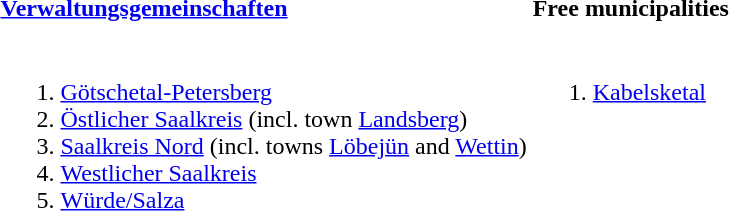<table>
<tr>
<th width=70% align=left><a href='#'>Verwaltungsgemeinschaften</a></th>
<th width=30% align=left>Free municipalities</th>
</tr>
<tr valign=top>
<td><br><ol><li><a href='#'>Götschetal-Petersberg</a></li><li><a href='#'>Östlicher Saalkreis</a> (incl. town <a href='#'>Landsberg</a>)</li><li><a href='#'>Saalkreis Nord</a> (incl. towns <a href='#'>Löbejün</a> and <a href='#'>Wettin</a>)</li><li><a href='#'>Westlicher Saalkreis</a></li><li><a href='#'>Würde/Salza</a></li></ol></td>
<td><br><ol><li><a href='#'>Kabelsketal</a></li></ol></td>
</tr>
</table>
